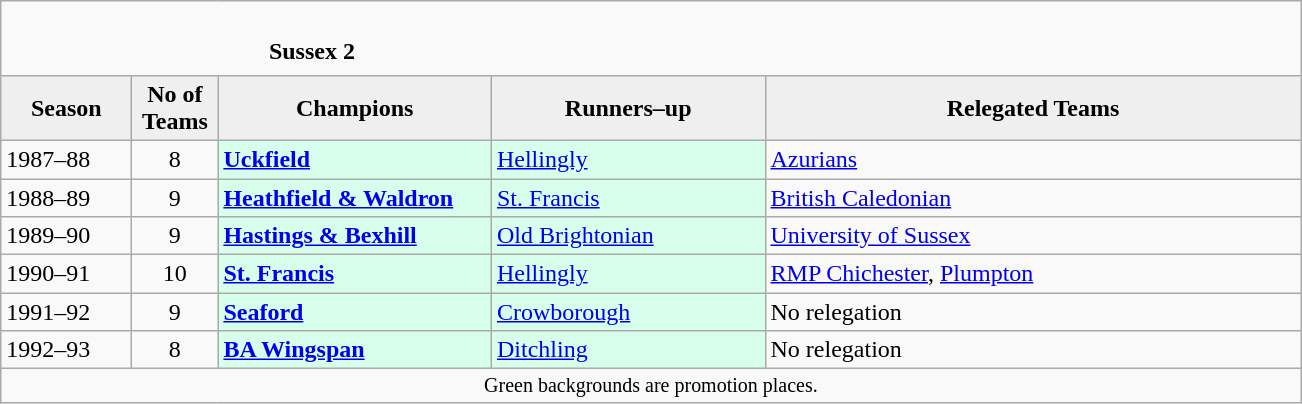<table class="wikitable" style="text-align: left;">
<tr>
<td colspan="11" cellpadding="0" cellspacing="0"><br><table border="0" style="width:100%;" cellpadding="0" cellspacing="0">
<tr>
<td style="width:20%; border:0;"></td>
<td style="border:0;"><strong>Sussex 2</strong></td>
<td style="width:20%; border:0;"></td>
</tr>
</table>
</td>
</tr>
<tr>
<th style="background:#efefef; width:80px;">Season</th>
<th style="background:#efefef; width:50px;">No of Teams</th>
<th style="background:#efefef; width:175px;">Champions</th>
<th style="background:#efefef; width:175px;">Runners–up</th>
<th style="background:#efefef; width:350px;">Relegated Teams</th>
</tr>
<tr align=left>
<td>1987–88</td>
<td style="text-align: center;">8</td>
<td style="background:#d8ffeb;"><strong><a href='#'>Uckfield</a></strong></td>
<td style="background:#d8ffeb;"><a href='#'>Hellingly</a></td>
<td><a href='#'>Azurians</a></td>
</tr>
<tr>
<td>1988–89</td>
<td style="text-align: center;">9</td>
<td style="background:#d8ffeb;"><strong><a href='#'>Heathfield & Waldron</a></strong></td>
<td style="background:#d8ffeb;"><a href='#'>St. Francis</a></td>
<td><a href='#'>British Caledonian</a></td>
</tr>
<tr>
<td>1989–90</td>
<td style="text-align: center;">9</td>
<td style="background:#d8ffeb;"><strong><a href='#'>Hastings & Bexhill</a></strong></td>
<td style="background:#d8ffeb;"><a href='#'>Old Brightonian</a></td>
<td><a href='#'>University of Sussex</a></td>
</tr>
<tr>
<td>1990–91</td>
<td style="text-align: center;">10</td>
<td style="background:#d8ffeb;"><strong><a href='#'>St. Francis</a></strong></td>
<td style="background:#d8ffeb;"><a href='#'>Hellingly</a></td>
<td><a href='#'>RMP Chichester</a>, <a href='#'>Plumpton</a></td>
</tr>
<tr>
<td>1991–92</td>
<td style="text-align: center;">9</td>
<td style="background:#d8ffeb;"><strong><a href='#'>Seaford</a></strong></td>
<td style="background:#d8ffeb;"><a href='#'>Crowborough</a></td>
<td>No relegation</td>
</tr>
<tr>
<td>1992–93</td>
<td style="text-align: center;">8</td>
<td style="background:#d8ffeb;"><strong><a href='#'>BA Wingspan</a></strong></td>
<td style="background:#d8ffeb;"><a href='#'>Ditchling</a></td>
<td>No relegation</td>
</tr>
<tr>
<td colspan="15"  style="border:0; font-size:smaller; text-align:center;">Green backgrounds are promotion places.</td>
</tr>
</table>
